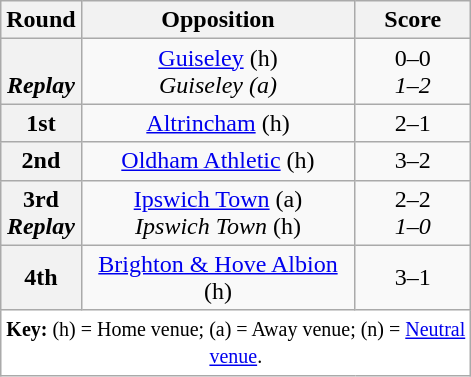<table class="wikitable plainrowheaders" style="text-align:center;margin:0">
<tr>
<th scope="col" style="width:25px">Round</th>
<th scope="col" style="width:175px">Opposition</th>
<th scope="col" style="width:70px">Score</th>
</tr>
<tr>
<th scope=row style="text-align:center"><br><em>Replay</em></th>
<td><a href='#'>Guiseley</a> (h)<br><em>Guiseley (a)</em></td>
<td>0–0<br><em>1–2</em></td>
</tr>
<tr>
<th scope=row style="text-align:center">1st</th>
<td><a href='#'>Altrincham</a> (h)</td>
<td>2–1</td>
</tr>
<tr>
<th scope=row style="text-align:center">2nd</th>
<td><a href='#'>Oldham Athletic</a> (h)</td>
<td>3–2</td>
</tr>
<tr>
<th scope=row style="text-align:center">3rd<br><em>Replay</em></th>
<td><a href='#'>Ipswich Town</a> (a)<br><em>Ipswich Town</em> (h)</td>
<td>2–2<br><em>1–0</em></td>
</tr>
<tr>
<th scope=row style="text-align:center">4th</th>
<td><a href='#'>Brighton & Hove Albion</a> (h)</td>
<td>3–1</td>
</tr>
<tr>
<td colspan="3" style="background:white;"><small><strong>Key:</strong> (h) = Home venue; (a) = Away venue; (n) = <a href='#'>Neutral venue</a>.</small></td>
</tr>
</table>
